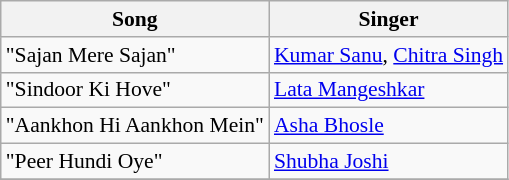<table class="wikitable" style="font-size:90%;">
<tr>
<th>Song</th>
<th>Singer</th>
</tr>
<tr>
<td>"Sajan Mere Sajan"</td>
<td><a href='#'>Kumar Sanu</a>, <a href='#'>Chitra Singh</a></td>
</tr>
<tr>
<td>"Sindoor Ki Hove"</td>
<td><a href='#'>Lata Mangeshkar</a></td>
</tr>
<tr>
<td>"Aankhon Hi Aankhon Mein"</td>
<td><a href='#'>Asha Bhosle</a></td>
</tr>
<tr>
<td>"Peer Hundi Oye"</td>
<td><a href='#'>Shubha Joshi</a></td>
</tr>
<tr>
</tr>
</table>
